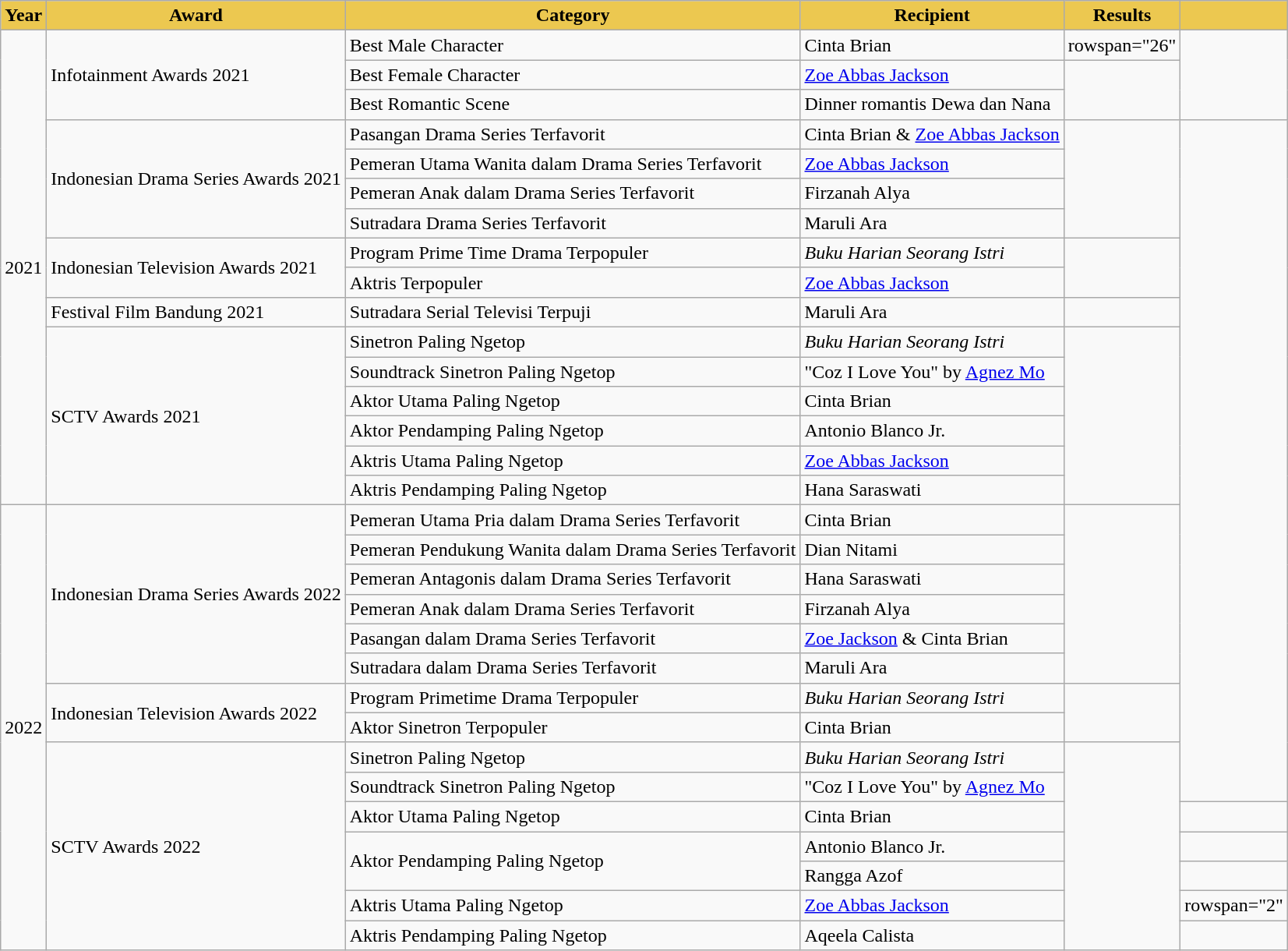<table class="wikitable">
<tr>
<th style="background-color:#ECC850; color:"black">Year</th>
<th style="background-color:#ECC850; color:"black">Award</th>
<th style="background-color:#ECC850; color:"black">Category</th>
<th style="background-color:#ECC850; color:"black">Recipient</th>
<th style="background-color:#ECC850; color:"black">Results</th>
<th style="background-color:#ECC850; color:"black"></th>
</tr>
<tr>
<td rowspan="16">2021</td>
<td rowspan="3">Infotainment Awards 2021</td>
<td>Best Male Character </td>
<td>Cinta Brian</td>
<td>rowspan="26" </td>
<td rowspan="3" align="center"></td>
</tr>
<tr>
<td>Best Female Character </td>
<td><a href='#'>Zoe Abbas Jackson</a></td>
</tr>
<tr>
<td>Best Romantic Scene</td>
<td>Dinner romantis Dewa dan Nana</td>
</tr>
<tr>
<td rowspan="4">Indonesian Drama Series Awards 2021</td>
<td>Pasangan Drama Series Terfavorit</td>
<td>Cinta Brian & <a href='#'>Zoe Abbas Jackson</a></td>
<td rowspan="4" align="center"></td>
</tr>
<tr>
<td>Pemeran Utama Wanita dalam Drama Series Terfavorit</td>
<td><a href='#'>Zoe Abbas Jackson</a></td>
</tr>
<tr>
<td>Pemeran Anak dalam Drama Series Terfavorit</td>
<td>Firzanah Alya</td>
</tr>
<tr>
<td>Sutradara Drama Series Terfavorit</td>
<td>Maruli Ara</td>
</tr>
<tr>
<td rowspan="2">Indonesian Television Awards 2021</td>
<td>Program Prime Time Drama Terpopuler</td>
<td><em>Buku Harian Seorang Istri</em></td>
<td rowspan="2" align="center"></td>
</tr>
<tr>
<td>Aktris Terpopuler</td>
<td><a href='#'>Zoe Abbas Jackson</a></td>
</tr>
<tr>
<td>Festival Film Bandung 2021</td>
<td>Sutradara Serial Televisi Terpuji</td>
<td>Maruli Ara</td>
<td align="center"></td>
</tr>
<tr>
<td rowspan="6">SCTV Awards 2021</td>
<td>Sinetron Paling Ngetop</td>
<td><em>Buku Harian Seorang Istri</em></td>
<td rowspan="6" align="center"></td>
</tr>
<tr>
<td>Soundtrack Sinetron Paling Ngetop</td>
<td>"Coz I Love You" by <a href='#'>Agnez Mo</a></td>
</tr>
<tr>
<td>Aktor Utama Paling Ngetop</td>
<td>Cinta Brian</td>
</tr>
<tr>
<td>Aktor Pendamping Paling Ngetop</td>
<td>Antonio Blanco Jr.</td>
</tr>
<tr>
<td>Aktris Utama Paling Ngetop</td>
<td><a href='#'>Zoe Abbas Jackson</a></td>
</tr>
<tr>
<td>Aktris Pendamping Paling Ngetop</td>
<td>Hana Saraswati</td>
</tr>
<tr>
<td rowspan="15">2022</td>
<td rowspan="6">Indonesian Drama Series Awards 2022</td>
<td>Pemeran Utama Pria dalam Drama Series Terfavorit</td>
<td>Cinta Brian</td>
<td rowspan="6" align="center"></td>
</tr>
<tr>
<td>Pemeran Pendukung Wanita dalam Drama Series Terfavorit</td>
<td>Dian Nitami</td>
</tr>
<tr>
<td>Pemeran Antagonis dalam Drama Series Terfavorit</td>
<td>Hana Saraswati</td>
</tr>
<tr>
<td>Pemeran Anak dalam Drama Series Terfavorit</td>
<td>Firzanah Alya</td>
</tr>
<tr>
<td>Pasangan dalam Drama Series Terfavorit</td>
<td><a href='#'>Zoe Jackson</a> & Cinta Brian</td>
</tr>
<tr>
<td>Sutradara dalam Drama Series Terfavorit</td>
<td>Maruli Ara</td>
</tr>
<tr>
<td rowspan="2">Indonesian Television Awards 2022</td>
<td>Program Primetime Drama Terpopuler</td>
<td><em>Buku Harian Seorang Istri</em></td>
<td rowspan="2" align="center"></td>
</tr>
<tr>
<td>Aktor Sinetron Terpopuler</td>
<td>Cinta Brian</td>
</tr>
<tr>
<td rowspan="7">SCTV Awards 2022</td>
<td>Sinetron Paling Ngetop</td>
<td><em>Buku Harian Seorang Istri</em></td>
<td rowspan="7" align="center"></td>
</tr>
<tr>
<td>Soundtrack Sinetron Paling Ngetop</td>
<td>"Coz I Love You" by <a href='#'>Agnez Mo</a></td>
</tr>
<tr>
<td>Aktor Utama Paling Ngetop</td>
<td>Cinta Brian</td>
<td></td>
</tr>
<tr>
<td rowspan="2">Aktor Pendamping Paling Ngetop</td>
<td>Antonio Blanco Jr.</td>
<td></td>
</tr>
<tr>
<td>Rangga Azof</td>
<td></td>
</tr>
<tr>
<td>Aktris Utama Paling Ngetop</td>
<td><a href='#'>Zoe Abbas Jackson</a></td>
<td>rowspan="2" </td>
</tr>
<tr>
<td>Aktris Pendamping Paling Ngetop</td>
<td>Aqeela Calista</td>
</tr>
</table>
